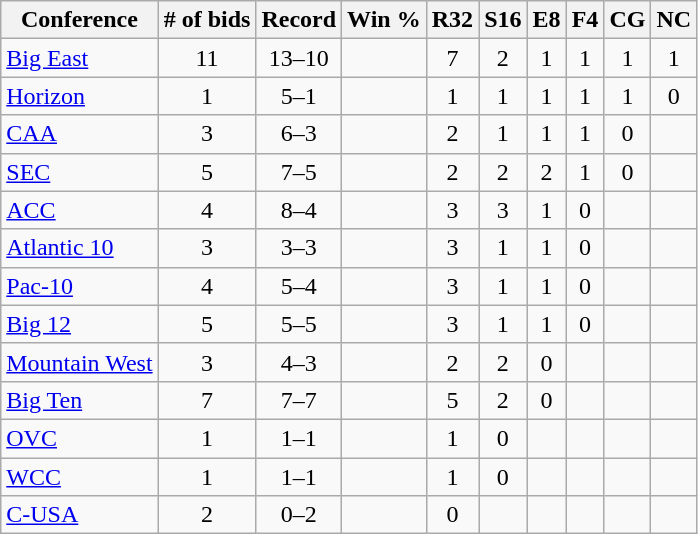<table class="wikitable sortable">
<tr>
<th>Conference</th>
<th># of bids</th>
<th>Record</th>
<th>Win %</th>
<th>R32</th>
<th>S16</th>
<th>E8</th>
<th>F4</th>
<th>CG</th>
<th>NC</th>
</tr>
<tr style="text-align:center;">
<td align="left"><a href='#'>Big East</a></td>
<td>11</td>
<td>13–10</td>
<td></td>
<td>7</td>
<td>2</td>
<td>1</td>
<td>1</td>
<td>1</td>
<td>1</td>
</tr>
<tr style="text-align:center;">
<td align="left"><a href='#'>Horizon</a></td>
<td>1</td>
<td>5–1</td>
<td></td>
<td>1</td>
<td>1</td>
<td>1</td>
<td>1</td>
<td>1</td>
<td>0</td>
</tr>
<tr style="text-align:center;">
<td align="left"><a href='#'>CAA</a></td>
<td>3</td>
<td>6–3</td>
<td></td>
<td>2</td>
<td>1</td>
<td>1</td>
<td>1</td>
<td>0</td>
<td></td>
</tr>
<tr style="text-align:center;">
<td align="left"><a href='#'>SEC</a></td>
<td>5</td>
<td>7–5</td>
<td></td>
<td>2</td>
<td>2</td>
<td>2</td>
<td>1</td>
<td>0</td>
<td></td>
</tr>
<tr style="text-align:center;">
<td align="left"><a href='#'>ACC</a></td>
<td>4</td>
<td>8–4</td>
<td></td>
<td>3</td>
<td>3</td>
<td>1</td>
<td>0</td>
<td></td>
<td></td>
</tr>
<tr style="text-align:center;">
<td align="left"><a href='#'>Atlantic 10</a></td>
<td>3</td>
<td>3–3</td>
<td></td>
<td>3</td>
<td>1</td>
<td>1</td>
<td>0</td>
<td></td>
<td></td>
</tr>
<tr style="text-align:center;">
<td align="left"><a href='#'>Pac-10</a></td>
<td>4</td>
<td>5–4</td>
<td></td>
<td>3</td>
<td>1</td>
<td>1</td>
<td>0</td>
<td></td>
<td></td>
</tr>
<tr style="text-align:center;">
<td align="left"><a href='#'>Big 12</a></td>
<td>5</td>
<td>5–5</td>
<td></td>
<td>3</td>
<td>1</td>
<td>1</td>
<td>0</td>
<td></td>
<td></td>
</tr>
<tr style="text-align:center;">
<td align="left"><a href='#'>Mountain West</a></td>
<td>3</td>
<td>4–3</td>
<td></td>
<td>2</td>
<td>2</td>
<td>0</td>
<td></td>
<td></td>
<td></td>
</tr>
<tr style="text-align:center;">
<td align="left"><a href='#'>Big Ten</a></td>
<td>7</td>
<td>7–7</td>
<td></td>
<td>5</td>
<td>2</td>
<td>0</td>
<td></td>
<td></td>
<td></td>
</tr>
<tr style="text-align:center;">
<td align="left"><a href='#'>OVC</a></td>
<td>1</td>
<td>1–1</td>
<td></td>
<td>1</td>
<td>0</td>
<td></td>
<td></td>
<td></td>
<td></td>
</tr>
<tr style="text-align:center;">
<td align="left"><a href='#'>WCC</a></td>
<td>1</td>
<td>1–1</td>
<td></td>
<td>1</td>
<td>0</td>
<td></td>
<td></td>
<td></td>
<td></td>
</tr>
<tr style="text-align:center;">
<td align="left"><a href='#'>C-USA</a></td>
<td>2</td>
<td>0–2</td>
<td></td>
<td>0</td>
<td></td>
<td></td>
<td></td>
<td></td>
<td></td>
</tr>
</table>
